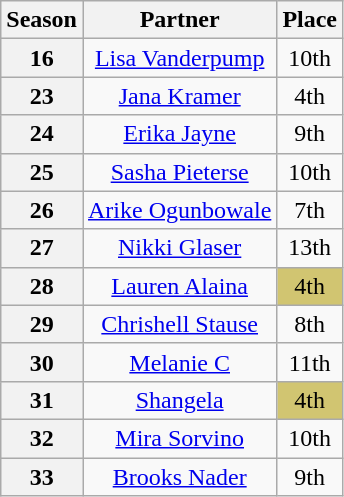<table class="wikitable unsortable" style="text-align:center">
<tr>
<th scope="col">Season</th>
<th scope="col">Partner</th>
<th scope="col">Place</th>
</tr>
<tr>
<th scope="row">16</th>
<td><a href='#'>Lisa Vanderpump</a></td>
<td>10th</td>
</tr>
<tr>
<th scope="row">23</th>
<td><a href='#'>Jana Kramer</a></td>
<td>4th</td>
</tr>
<tr>
<th scope="row">24</th>
<td><a href='#'>Erika Jayne</a></td>
<td>9th</td>
</tr>
<tr>
<th scope="row">25</th>
<td><a href='#'>Sasha Pieterse</a></td>
<td>10th</td>
</tr>
<tr>
<th scope="row">26</th>
<td><a href='#'>Arike Ogunbowale</a></td>
<td>7th</td>
</tr>
<tr>
<th scope="row">27</th>
<td><a href='#'>Nikki Glaser</a></td>
<td>13th</td>
</tr>
<tr>
<th scope="row">28</th>
<td><a href='#'>Lauren Alaina</a></td>
<td bgcolor="d1c571">4th</td>
</tr>
<tr>
<th scope="row">29</th>
<td><a href='#'>Chrishell Stause</a></td>
<td>8th</td>
</tr>
<tr>
<th scope="row">30</th>
<td><a href='#'>Melanie C</a></td>
<td>11th</td>
</tr>
<tr>
<th scope="row">31</th>
<td><a href='#'>Shangela</a></td>
<td bgcolor="d1c571">4th</td>
</tr>
<tr>
<th scope="row">32</th>
<td><a href='#'>Mira Sorvino</a></td>
<td>10th</td>
</tr>
<tr>
<th scope="row">33</th>
<td><a href='#'>Brooks Nader</a></td>
<td>9th</td>
</tr>
</table>
